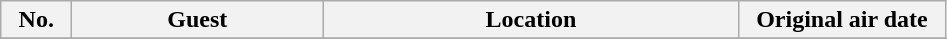<table class="wikitable plainrowheaders">
<tr>
<th width="40px">No.</th>
<th width="160px">Guest</th>
<th width="270px">Location</th>
<th width="130px">Original air date</th>
</tr>
<tr>
</tr>
</table>
